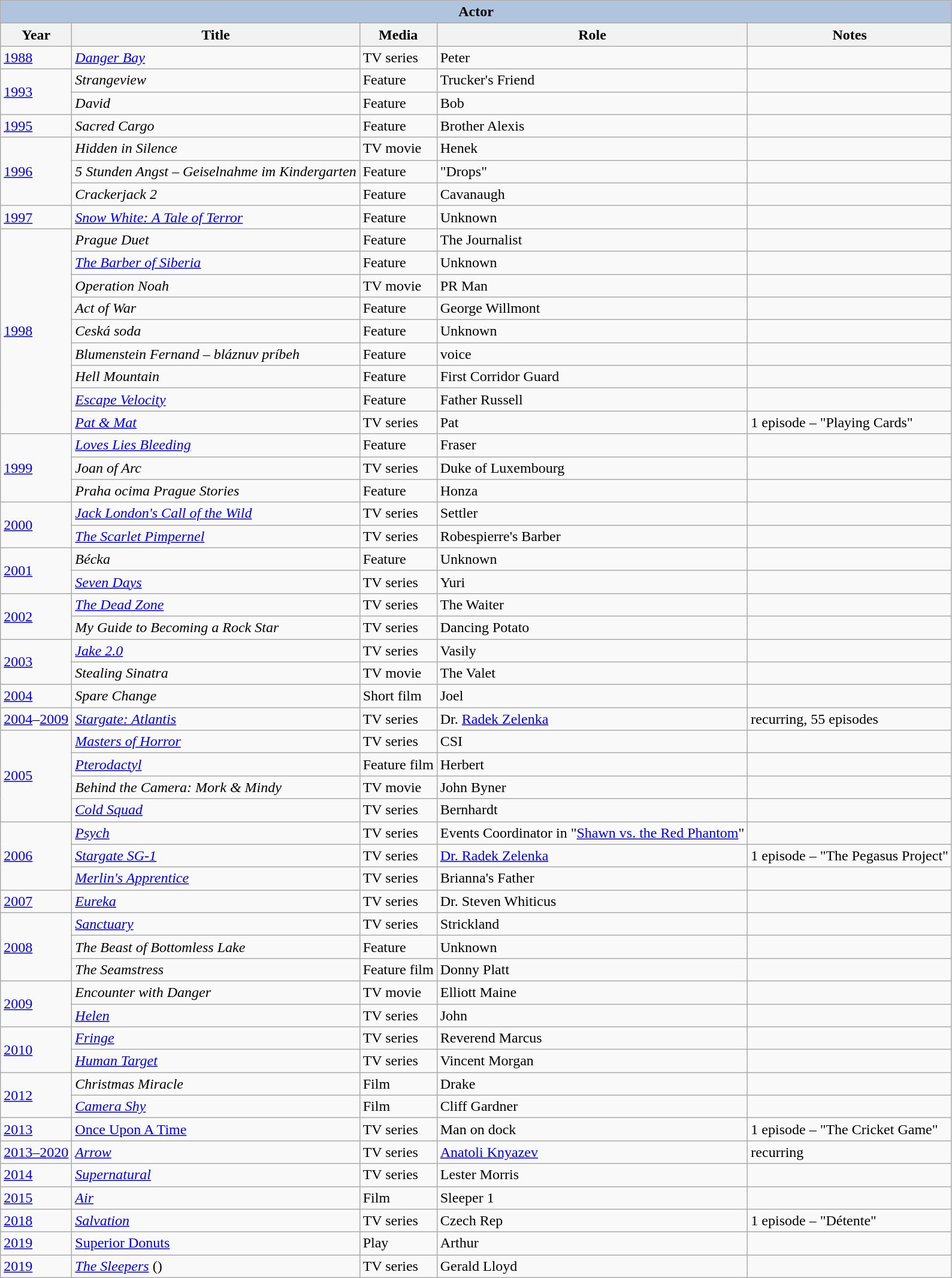<table class="wikitable">
<tr>
<th colspan="5" style="background: LightSteelBlue;">Actor</th>
</tr>
<tr>
<th>Year</th>
<th>Title</th>
<th>Media</th>
<th>Role</th>
<th>Notes</th>
</tr>
<tr>
<td><a href='#'>1988</a></td>
<td><em><a href='#'>Danger Bay</a></em></td>
<td>TV series</td>
<td>Peter</td>
<td></td>
</tr>
<tr>
<td rowspan="2"><a href='#'>1993</a></td>
<td><em>Strangeview</em></td>
<td>Feature</td>
<td>Trucker's Friend</td>
<td></td>
</tr>
<tr>
<td><em>David</em></td>
<td>Feature</td>
<td>Bob</td>
<td></td>
</tr>
<tr>
<td><a href='#'>1995</a></td>
<td><em>Sacred Cargo</em></td>
<td>Feature</td>
<td>Brother Alexis</td>
<td></td>
</tr>
<tr>
<td rowspan="3"><a href='#'>1996</a></td>
<td><em>Hidden in Silence</em></td>
<td>TV movie</td>
<td>Henek</td>
<td></td>
</tr>
<tr>
<td><em>5 Stunden Angst – Geiselnahme im Kindergarten</em></td>
<td>Feature</td>
<td>"Drops"</td>
<td></td>
</tr>
<tr>
<td><em>Crackerjack 2</em></td>
<td>Feature</td>
<td>Cavanaugh</td>
<td></td>
</tr>
<tr>
<td><a href='#'>1997</a></td>
<td><em><a href='#'>Snow White: A Tale of Terror</a></em></td>
<td>Feature</td>
<td>Unknown</td>
<td></td>
</tr>
<tr>
<td rowspan="9"><a href='#'>1998</a></td>
<td><em>Prague Duet</em></td>
<td>Feature</td>
<td>The Journalist</td>
<td></td>
</tr>
<tr>
<td><em><a href='#'>The Barber of Siberia</a></em></td>
<td>Feature</td>
<td>Unknown</td>
<td></td>
</tr>
<tr>
<td><em>Operation Noah</em></td>
<td>TV movie</td>
<td>PR Man</td>
<td></td>
</tr>
<tr>
<td><em>Act of War</em></td>
<td>Feature</td>
<td>George Willmont</td>
<td></td>
</tr>
<tr>
<td><em>Ceská soda</em></td>
<td>Feature</td>
<td>Unknown</td>
<td></td>
</tr>
<tr>
<td><em>Blumenstein Fernand – bláznuv príbeh</em></td>
<td>Feature</td>
<td>voice</td>
<td></td>
</tr>
<tr>
<td><em>Hell Mountain</em></td>
<td>Feature</td>
<td>First Corridor Guard</td>
<td></td>
</tr>
<tr>
<td><em><a href='#'>Escape Velocity</a></em></td>
<td>Feature</td>
<td>Father Russell</td>
<td></td>
</tr>
<tr>
<td><em><a href='#'>Pat & Mat</a></em></td>
<td>TV series</td>
<td>Pat</td>
<td>1 episode – "Playing Cards"</td>
</tr>
<tr>
<td rowspan="3"><a href='#'>1999</a></td>
<td><em><a href='#'>Loves Lies Bleeding</a></em></td>
<td>Feature</td>
<td>Fraser</td>
<td></td>
</tr>
<tr>
<td><em>Joan of Arc</em></td>
<td>TV series</td>
<td>Duke of Luxembourg</td>
<td></td>
</tr>
<tr>
<td><em>Praha ocima</em> <em>Prague Stories</em></td>
<td>Feature</td>
<td>Honza</td>
<td></td>
</tr>
<tr>
<td rowspan="2"><a href='#'>2000</a></td>
<td><em><a href='#'>Jack London's Call of the Wild</a></em></td>
<td>TV series</td>
<td>Settler</td>
<td></td>
</tr>
<tr>
<td><em><a href='#'>The Scarlet Pimpernel</a></em></td>
<td>TV series</td>
<td>Robespierre's Barber</td>
<td></td>
</tr>
<tr>
<td rowspan="2"><a href='#'>2001</a></td>
<td><em>Bécka</em></td>
<td>Feature</td>
<td>Unknown</td>
<td></td>
</tr>
<tr>
<td><em><a href='#'>Seven Days</a></em></td>
<td>TV series</td>
<td>Yuri</td>
<td></td>
</tr>
<tr>
<td rowspan="2"><a href='#'>2002</a></td>
<td><em><a href='#'>The Dead Zone</a></em></td>
<td>TV series</td>
<td>The Waiter</td>
<td></td>
</tr>
<tr>
<td><em>My Guide to Becoming a Rock Star</em></td>
<td>TV series</td>
<td>Dancing Potato</td>
<td></td>
</tr>
<tr>
<td rowspan="2"><a href='#'>2003</a></td>
<td><em><a href='#'>Jake 2.0</a></em></td>
<td>TV series</td>
<td>Vasily</td>
<td></td>
</tr>
<tr>
<td><em>Stealing Sinatra</em></td>
<td>TV movie</td>
<td>The Valet</td>
<td></td>
</tr>
<tr>
<td><a href='#'>2004</a></td>
<td><em>Spare Change</em></td>
<td>Short film</td>
<td>Joel</td>
<td></td>
</tr>
<tr>
<td><a href='#'>2004</a>–<a href='#'>2009</a></td>
<td><em><a href='#'>Stargate: Atlantis</a></em></td>
<td>TV series</td>
<td>Dr. <a href='#'>Radek Zelenka</a></td>
<td>recurring, 55 episodes</td>
</tr>
<tr>
<td rowspan="4"><a href='#'>2005</a></td>
<td><em><a href='#'>Masters of Horror</a></em></td>
<td>TV series</td>
<td>CSI</td>
<td></td>
</tr>
<tr>
<td><em><a href='#'>Pterodactyl</a></em></td>
<td>Feature film</td>
<td>Herbert</td>
<td></td>
</tr>
<tr>
<td><em>Behind the Camera: Mork & Mindy</em></td>
<td>TV movie</td>
<td>John Byner</td>
<td></td>
</tr>
<tr>
<td><em><a href='#'>Cold Squad</a></em></td>
<td>TV series</td>
<td>Bernhardt</td>
<td></td>
</tr>
<tr>
<td rowspan="3"><a href='#'>2006</a></td>
<td><em><a href='#'>Psych</a></em></td>
<td>TV series</td>
<td>Events Coordinator in "<a href='#'>Shawn vs. the Red Phantom</a>"</td>
<td></td>
</tr>
<tr>
<td><em><a href='#'>Stargate SG-1</a></em></td>
<td>TV series</td>
<td><a href='#'>Dr. Radek Zelenka</a></td>
<td>1 episode – "The Pegasus Project"</td>
</tr>
<tr>
<td><em><a href='#'>Merlin's Apprentice</a></em></td>
<td>TV series</td>
<td>Brianna's Father</td>
<td></td>
</tr>
<tr>
<td><a href='#'>2007</a></td>
<td><em><a href='#'>Eureka</a></em></td>
<td>TV series</td>
<td>Dr. Steven Whiticus</td>
<td></td>
</tr>
<tr>
<td rowspan="3"><a href='#'>2008</a></td>
<td><em><a href='#'>Sanctuary</a></em></td>
<td>TV series</td>
<td>Strickland</td>
<td></td>
</tr>
<tr>
<td><em>The Beast of Bottomless Lake</em></td>
<td>Feature</td>
<td>Unknown</td>
<td></td>
</tr>
<tr>
<td><em>The Seamstress</em></td>
<td>Feature film</td>
<td>Donny Platt</td>
<td></td>
</tr>
<tr>
<td rowspan="2"><a href='#'>2009</a></td>
<td><em>Encounter with Danger</em></td>
<td>TV movie</td>
<td>Elliott Maine</td>
<td></td>
</tr>
<tr>
<td><em><a href='#'>Helen</a></em></td>
<td>TV series</td>
<td>John</td>
<td></td>
</tr>
<tr>
<td rowspan="2"><a href='#'>2010</a></td>
<td><em><a href='#'>Fringe</a></em></td>
<td>TV series</td>
<td>Reverend Marcus</td>
<td></td>
</tr>
<tr>
<td><em><a href='#'>Human Target</a></em></td>
<td>TV series</td>
<td>Vincent Morgan</td>
<td></td>
</tr>
<tr>
<td rowspan=2><a href='#'>2012</a></td>
<td><em>Christmas Miracle</em></td>
<td>Film</td>
<td>Drake</td>
<td></td>
</tr>
<tr>
<td><em><a href='#'>Camera Shy</a></em></td>
<td>Film</td>
<td>Cliff Gardner</td>
<td></td>
</tr>
<tr>
<td><a href='#'>2013</a></td>
<td><a href='#'>Once Upon A Time</a></td>
<td>TV series</td>
<td>Man on dock</td>
<td>1 episode – "The Cricket Game"</td>
</tr>
<tr>
<td><a href='#'>2013–2020</a></td>
<td><em><a href='#'>Arrow</a></em></td>
<td>TV series</td>
<td><a href='#'>Anatoli Knyazev</a></td>
<td>recurring</td>
</tr>
<tr>
<td><a href='#'>2014</a></td>
<td><em><a href='#'>Supernatural</a></em></td>
<td>TV series</td>
<td>Lester Morris</td>
<td></td>
</tr>
<tr>
<td><a href='#'>2015</a></td>
<td><em><a href='#'>Air</a></em></td>
<td>Film</td>
<td>Sleeper 1</td>
<td></td>
</tr>
<tr>
<td><a href='#'>2018</a></td>
<td><em><a href='#'>Salvation</a></em></td>
<td>TV series</td>
<td>Czech Rep</td>
<td>1 episode – "Détente"</td>
</tr>
<tr>
<td><a href='#'>2019</a></td>
<td><a href='#'>Superior Donuts</a></td>
<td>Play</td>
<td>Arthur</td>
<td></td>
</tr>
<tr>
<td><a href='#'>2019</a></td>
<td><em><a href='#'>The Sleepers</a></em> ()</td>
<td>TV series</td>
<td>Gerald Lloyd</td>
<td></td>
</tr>
</table>
